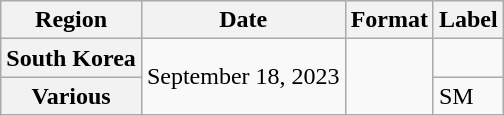<table class="wikitable plainrowheaders">
<tr>
<th scope="col">Region</th>
<th scope="col">Date</th>
<th scope="col">Format</th>
<th scope="col">Label</th>
</tr>
<tr>
<th scope="row">South Korea</th>
<td rowspan="2">September 18, 2023</td>
<td rowspan="2"></td>
<td></td>
</tr>
<tr>
<th scope="row">Various </th>
<td>SM</td>
</tr>
</table>
